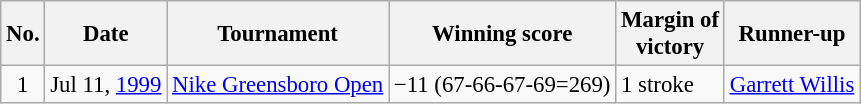<table class="wikitable" style="font-size:95%;">
<tr>
<th>No.</th>
<th>Date</th>
<th>Tournament</th>
<th>Winning score</th>
<th>Margin of<br>victory</th>
<th>Runner-up</th>
</tr>
<tr>
<td align=center>1</td>
<td align=right>Jul 11, <a href='#'>1999</a></td>
<td><a href='#'>Nike Greensboro Open</a></td>
<td>−11 (67-66-67-69=269)</td>
<td>1 stroke</td>
<td> <a href='#'>Garrett Willis</a></td>
</tr>
</table>
